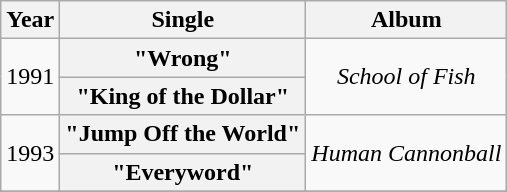<table class="wikitable plainrowheaders" style="text-align:center;">
<tr>
<th scope="col" rowspan="1">Year</th>
<th scope="col" rowspan="1">Single</th>
<th scope="col" rowspan="1">Album</th>
</tr>
<tr>
<td rowspan="2">1991</td>
<th scope="row">"Wrong"</th>
<td rowspan="2"><em>School of Fish</em></td>
</tr>
<tr>
<th scope="row">"King of the Dollar"</th>
</tr>
<tr>
<td rowspan="2">1993</td>
<th scope="row">"Jump Off the World"</th>
<td rowspan="2"><em>Human Cannonball</em></td>
</tr>
<tr>
<th scope="row">"Everyword"</th>
</tr>
<tr>
</tr>
</table>
